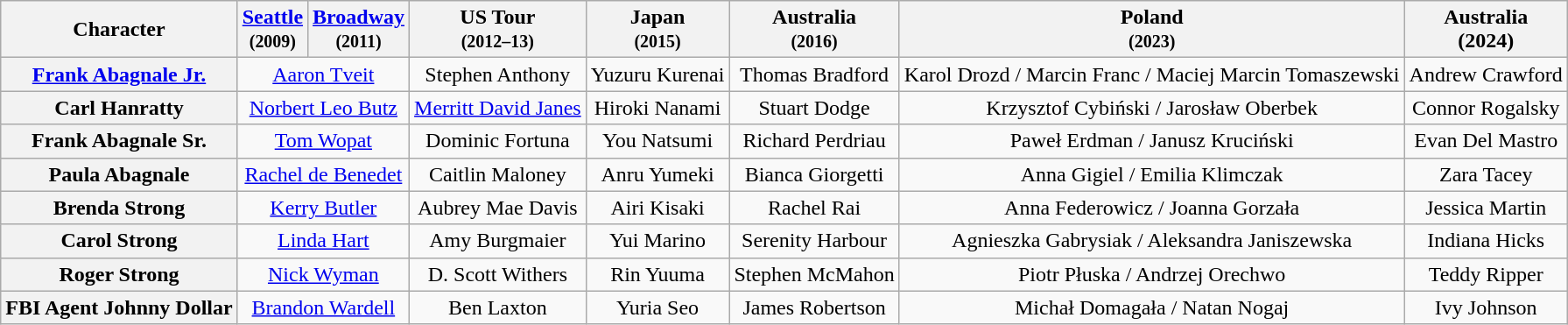<table class="wikitable" style="text-align:center;">
<tr>
<th>Character</th>
<th><a href='#'>Seattle</a><br><small>(2009)</small></th>
<th><a href='#'>Broadway</a><br><small>(2011)</small></th>
<th>US Tour<br><small>(2012–13)</small></th>
<th>Japan<br><small>(2015)</small></th>
<th>Australia<br><small>(2016)</small></th>
<th>Poland<br><small>(2023)</small></th>
<th><strong>Australia</strong><br>(2024)</th>
</tr>
<tr>
<th><a href='#'>Frank Abagnale Jr.</a></th>
<td colspan="2"><a href='#'>Aaron Tveit</a></td>
<td>Stephen Anthony</td>
<td>Yuzuru Kurenai</td>
<td>Thomas Bradford</td>
<td>Karol Drozd / Marcin Franc / Maciej Marcin Tomaszewski</td>
<td>Andrew Crawford</td>
</tr>
<tr>
<th>Carl Hanratty</th>
<td colspan="2"><a href='#'>Norbert Leo Butz</a></td>
<td><a href='#'>Merritt David Janes</a></td>
<td>Hiroki Nanami</td>
<td>Stuart Dodge</td>
<td>Krzysztof Cybiński / Jarosław Oberbek</td>
<td>Connor Rogalsky</td>
</tr>
<tr>
<th>Frank Abagnale Sr.</th>
<td colspan="2"><a href='#'>Tom Wopat</a></td>
<td>Dominic Fortuna</td>
<td>You Natsumi</td>
<td>Richard Perdriau</td>
<td>Paweł Erdman / Janusz Kruciński</td>
<td>Evan Del Mastro</td>
</tr>
<tr>
<th>Paula Abagnale</th>
<td colspan="2"><a href='#'>Rachel de Benedet</a></td>
<td>Caitlin Maloney</td>
<td>Anru Yumeki</td>
<td>Bianca Giorgetti</td>
<td>Anna Gigiel / Emilia Klimczak</td>
<td>Zara Tacey</td>
</tr>
<tr>
<th>Brenda Strong</th>
<td colspan="2"><a href='#'>Kerry Butler</a></td>
<td>Aubrey Mae Davis</td>
<td>Airi Kisaki</td>
<td>Rachel Rai</td>
<td>Anna Federowicz / Joanna Gorzała</td>
<td>Jessica Martin</td>
</tr>
<tr>
<th>Carol Strong</th>
<td colspan="2"><a href='#'>Linda Hart</a></td>
<td>Amy Burgmaier</td>
<td>Yui Marino</td>
<td>Serenity Harbour</td>
<td>Agnieszka Gabrysiak / Aleksandra Janiszewska</td>
<td>Indiana Hicks</td>
</tr>
<tr>
<th>Roger Strong</th>
<td colspan="2"><a href='#'>Nick Wyman</a></td>
<td>D. Scott Withers</td>
<td>Rin Yuuma</td>
<td>Stephen McMahon</td>
<td>Piotr Płuska / Andrzej Orechwo</td>
<td>Teddy Ripper</td>
</tr>
<tr>
<th>FBI Agent Johnny Dollar</th>
<td colspan="2"><a href='#'>Brandon Wardell</a></td>
<td>Ben Laxton</td>
<td>Yuria Seo</td>
<td>James Robertson</td>
<td>Michał Domagała / Natan Nogaj</td>
<td>Ivy Johnson</td>
</tr>
</table>
